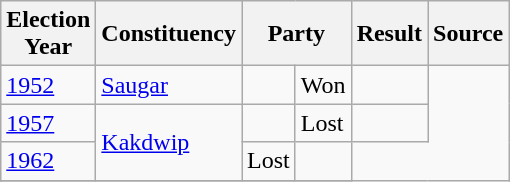<table class="wikitable sortable">
<tr>
<th>Election<br>Year</th>
<th>Constituency</th>
<th colspan=2>Party</th>
<th>Result</th>
<th>Source</th>
</tr>
<tr>
<td><a href='#'>1952</a></td>
<td><a href='#'>Saugar</a></td>
<td></td>
<td>Won</td>
<td></td>
</tr>
<tr>
<td><a href='#'>1957</a></td>
<td rowspan=2><a href='#'>Kakdwip</a></td>
<td></td>
<td>Lost</td>
<td></td>
</tr>
<tr>
<td><a href='#'>1962</a></td>
<td>Lost</td>
<td></td>
</tr>
<tr>
</tr>
</table>
